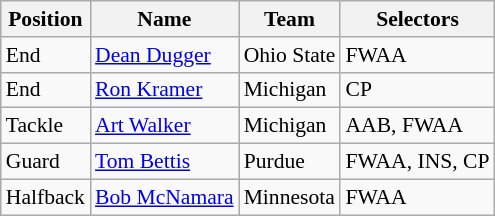<table class="wikitable" style="font-size: 90%">
<tr>
<th>Position</th>
<th>Name</th>
<th>Team</th>
<th>Selectors</th>
</tr>
<tr>
<td>End</td>
<td><a href='#'>Dean Dugger</a></td>
<td>Ohio State</td>
<td>FWAA</td>
</tr>
<tr>
<td>End</td>
<td><a href='#'>Ron Kramer</a></td>
<td>Michigan</td>
<td>CP</td>
</tr>
<tr>
<td>Tackle</td>
<td><a href='#'>Art Walker</a></td>
<td>Michigan</td>
<td>AAB, FWAA</td>
</tr>
<tr>
<td>Guard</td>
<td><a href='#'>Tom Bettis</a></td>
<td>Purdue</td>
<td>FWAA, INS, CP</td>
</tr>
<tr>
<td>Halfback</td>
<td><a href='#'>Bob McNamara</a></td>
<td>Minnesota</td>
<td>FWAA</td>
</tr>
</table>
